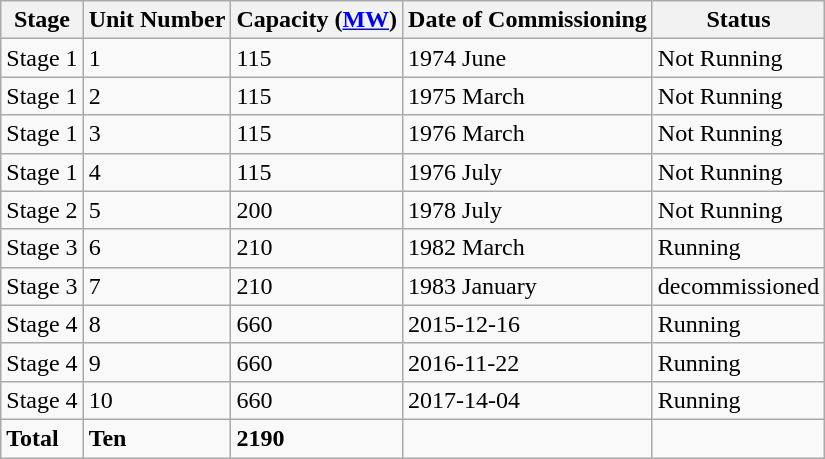<table class="sortable wikitable">
<tr>
<th>Stage</th>
<th>Unit Number</th>
<th>Capacity (<a href='#'>MW</a>)</th>
<th>Date of Commissioning</th>
<th>Status</th>
</tr>
<tr>
<td>Stage 1</td>
<td>1</td>
<td>115</td>
<td>1974 June</td>
<td>Not Running</td>
</tr>
<tr>
<td>Stage 1</td>
<td>2</td>
<td>115</td>
<td>1975 March</td>
<td>Not Running</td>
</tr>
<tr>
<td>Stage 1</td>
<td>3</td>
<td>115</td>
<td>1976 March</td>
<td>Not Running</td>
</tr>
<tr>
<td>Stage 1</td>
<td>4</td>
<td>115</td>
<td>1976 July</td>
<td>Not Running</td>
</tr>
<tr>
<td>Stage 2</td>
<td>5</td>
<td>200</td>
<td>1978 July</td>
<td>Not Running</td>
</tr>
<tr>
<td>Stage 3</td>
<td>6</td>
<td>210</td>
<td>1982 March</td>
<td>Running</td>
</tr>
<tr>
<td>Stage 3</td>
<td>7</td>
<td>210</td>
<td>1983 January</td>
<td>decommissioned</td>
</tr>
<tr>
<td>Stage 4</td>
<td>8</td>
<td>660</td>
<td>2015-12-16</td>
<td>Running</td>
</tr>
<tr>
<td>Stage 4</td>
<td>9</td>
<td>660</td>
<td>2016-11-22</td>
<td>Running</td>
</tr>
<tr>
<td>Stage 4</td>
<td>10</td>
<td>660</td>
<td>2017-14-04</td>
<td>Running</td>
</tr>
<tr>
<td><strong>Total</strong></td>
<td><strong>Ten</strong></td>
<td><strong>2190</strong></td>
<td></td>
<td></td>
</tr>
</table>
